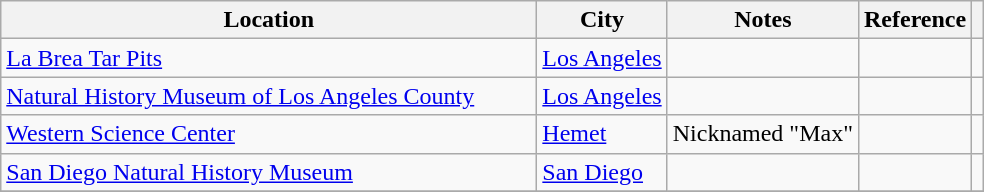<table class="wikitable">
<tr>
<th Width="350">Location</th>
<th>City</th>
<th>Notes</th>
<th>Reference</th>
<th></th>
</tr>
<tr>
<td><a href='#'>La Brea Tar Pits</a></td>
<td><a href='#'>Los Angeles</a></td>
<td></td>
<td></td>
<td></td>
</tr>
<tr>
<td><a href='#'>Natural History Museum of Los Angeles County</a></td>
<td><a href='#'>Los Angeles</a></td>
<td></td>
<td></td>
<td></td>
</tr>
<tr>
<td><a href='#'>Western Science Center</a></td>
<td><a href='#'>Hemet</a></td>
<td>Nicknamed "Max"</td>
<td></td>
<td></td>
</tr>
<tr>
<td><a href='#'>San Diego Natural History Museum</a></td>
<td><a href='#'>San Diego</a></td>
<td></td>
<td></td>
<td></td>
</tr>
<tr>
</tr>
</table>
